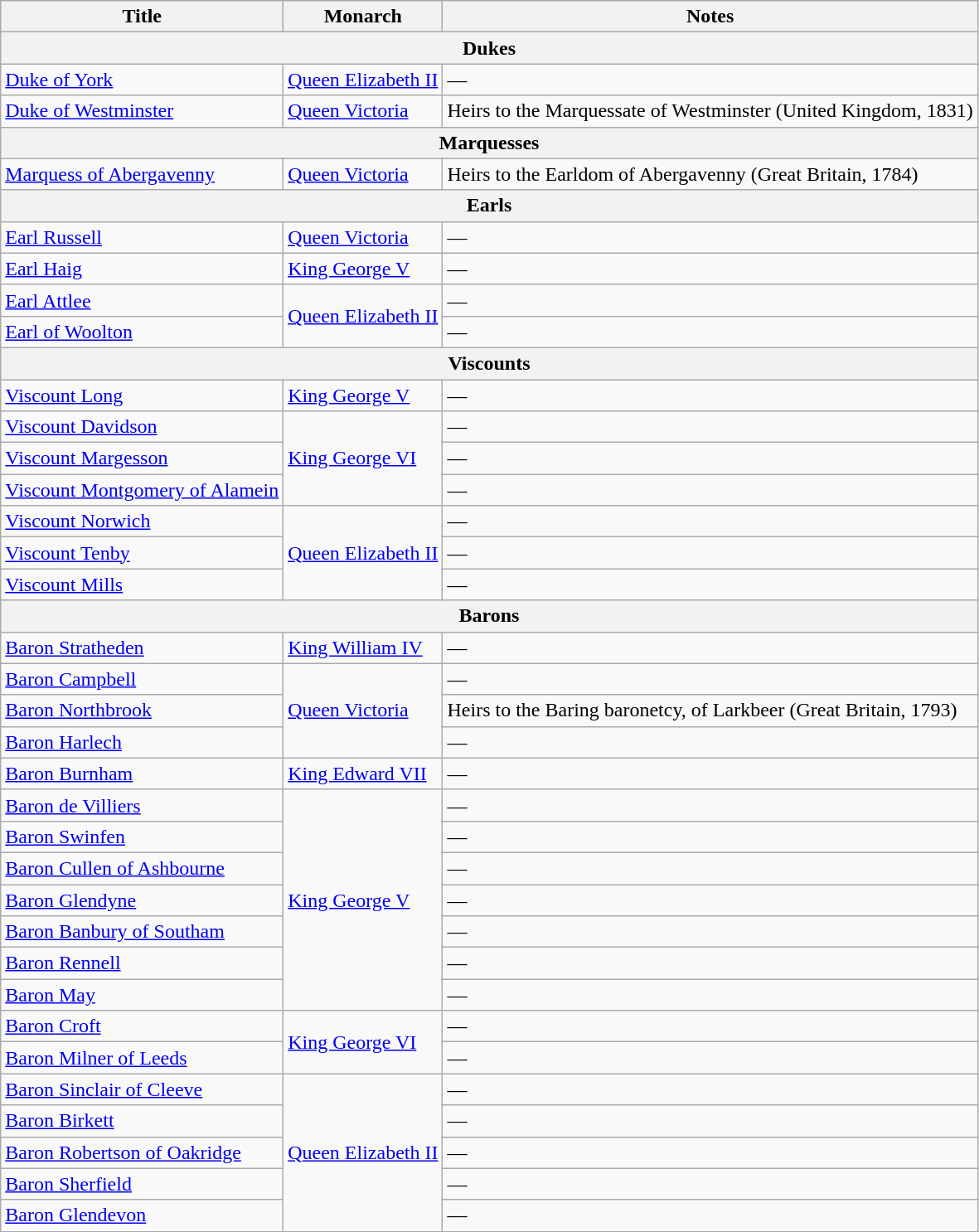<table class="wikitable">
<tr>
<th>Title</th>
<th>Monarch</th>
<th>Notes</th>
</tr>
<tr>
<th colspan=3>Dukes</th>
</tr>
<tr>
<td><a href='#'>Duke of York</a></td>
<td><a href='#'>Queen Elizabeth II</a></td>
<td>—</td>
</tr>
<tr>
<td><a href='#'>Duke of Westminster</a></td>
<td><a href='#'>Queen Victoria</a></td>
<td>Heirs to the Marquessate of Westminster (United Kingdom, 1831)</td>
</tr>
<tr>
<th colspan=3>Marquesses</th>
</tr>
<tr>
<td><a href='#'>Marquess of Abergavenny</a></td>
<td><a href='#'>Queen Victoria</a></td>
<td>Heirs to the Earldom of Abergavenny (Great Britain, 1784)</td>
</tr>
<tr>
<th colspan=3>Earls</th>
</tr>
<tr>
<td><a href='#'>Earl Russell</a></td>
<td><a href='#'>Queen Victoria</a></td>
<td>—</td>
</tr>
<tr>
<td><a href='#'>Earl Haig</a></td>
<td><a href='#'>King George V</a></td>
<td>—</td>
</tr>
<tr>
<td><a href='#'>Earl Attlee</a></td>
<td rowspan=2><a href='#'>Queen Elizabeth II</a></td>
<td>—</td>
</tr>
<tr>
<td><a href='#'>Earl of Woolton</a></td>
<td>—</td>
</tr>
<tr>
<th colspan=3>Viscounts</th>
</tr>
<tr>
<td><a href='#'>Viscount Long</a></td>
<td rowspan=1><a href='#'>King George V</a></td>
<td>—</td>
</tr>
<tr>
<td><a href='#'>Viscount Davidson</a></td>
<td rowspan=3><a href='#'>King George VI</a></td>
<td>—</td>
</tr>
<tr>
<td><a href='#'>Viscount Margesson</a></td>
<td>—</td>
</tr>
<tr>
<td><a href='#'>Viscount Montgomery of Alamein</a></td>
<td>—</td>
</tr>
<tr>
<td><a href='#'>Viscount Norwich</a></td>
<td rowspan=3><a href='#'>Queen Elizabeth II</a></td>
<td>—</td>
</tr>
<tr>
<td><a href='#'>Viscount Tenby</a></td>
<td>—</td>
</tr>
<tr>
<td><a href='#'>Viscount Mills</a></td>
<td>—</td>
</tr>
<tr>
<th colspan=3>Barons</th>
</tr>
<tr>
<td><a href='#'>Baron Stratheden</a></td>
<td><a href='#'>King William IV</a></td>
<td>—</td>
</tr>
<tr>
<td><a href='#'>Baron Campbell</a></td>
<td rowspan=3><a href='#'>Queen Victoria</a></td>
<td>—</td>
</tr>
<tr>
<td><a href='#'>Baron Northbrook</a></td>
<td>Heirs to the Baring baronetcy, of Larkbeer (Great Britain, 1793)</td>
</tr>
<tr>
<td><a href='#'>Baron Harlech</a></td>
<td>—</td>
</tr>
<tr>
<td><a href='#'>Baron Burnham</a></td>
<td><a href='#'>King Edward VII</a></td>
<td>—</td>
</tr>
<tr>
<td><a href='#'>Baron de Villiers</a></td>
<td rowspan=7><a href='#'>King George V</a></td>
<td>—</td>
</tr>
<tr>
<td><a href='#'>Baron Swinfen</a></td>
<td>—</td>
</tr>
<tr>
<td><a href='#'>Baron Cullen of Ashbourne</a></td>
<td>—</td>
</tr>
<tr>
<td><a href='#'>Baron Glendyne</a></td>
<td>—</td>
</tr>
<tr>
<td><a href='#'>Baron Banbury of Southam</a></td>
<td>—</td>
</tr>
<tr>
<td><a href='#'>Baron Rennell</a></td>
<td>—</td>
</tr>
<tr>
<td><a href='#'>Baron May</a></td>
<td>—</td>
</tr>
<tr>
<td><a href='#'>Baron Croft</a></td>
<td rowspan=2><a href='#'>King George VI</a></td>
<td>—</td>
</tr>
<tr>
<td><a href='#'>Baron Milner of Leeds</a></td>
<td>—</td>
</tr>
<tr>
<td><a href='#'>Baron Sinclair of Cleeve</a></td>
<td rowspan=5><a href='#'>Queen Elizabeth II</a></td>
<td>—</td>
</tr>
<tr>
<td><a href='#'>Baron Birkett</a></td>
<td>—</td>
</tr>
<tr>
<td><a href='#'>Baron Robertson of Oakridge</a></td>
<td>—</td>
</tr>
<tr>
<td><a href='#'>Baron Sherfield</a></td>
<td>—</td>
</tr>
<tr>
<td><a href='#'>Baron Glendevon</a></td>
<td>—</td>
</tr>
<tr>
</tr>
</table>
